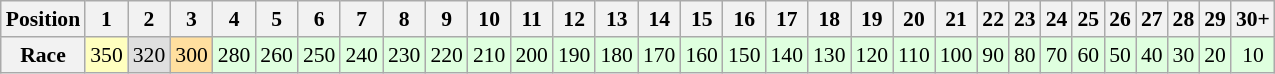<table class="wikitable" style="font-size: 90%; text-align:center">
<tr>
<th>Position</th>
<th>1</th>
<th>2</th>
<th>3</th>
<th>4</th>
<th>5</th>
<th>6</th>
<th>7</th>
<th>8</th>
<th>9</th>
<th>10</th>
<th>11</th>
<th>12</th>
<th>13</th>
<th>14</th>
<th>15</th>
<th>16</th>
<th>17</th>
<th>18</th>
<th>19</th>
<th>20</th>
<th>21</th>
<th>22</th>
<th>23</th>
<th>24</th>
<th>25</th>
<th>26</th>
<th>27</th>
<th>28</th>
<th>29</th>
<th>30+</th>
</tr>
<tr>
<th>Race</th>
<td style="background:#ffffbf;">350</td>
<td style="background:#dfdfdf;">320</td>
<td style="background:#ffdf9f;">300</td>
<td style="background:#dfffdf;">280</td>
<td style="background:#dfffdf;">260</td>
<td style="background:#dfffdf;">250</td>
<td style="background:#dfffdf;">240</td>
<td style="background:#dfffdf;">230</td>
<td style="background:#dfffdf;">220</td>
<td style="background:#dfffdf;">210</td>
<td style="background:#dfffdf;">200</td>
<td style="background:#dfffdf;">190</td>
<td style="background:#dfffdf;">180</td>
<td style="background:#dfffdf;">170</td>
<td style="background:#dfffdf;">160</td>
<td style="background:#dfffdf;">150</td>
<td style="background:#dfffdf;">140</td>
<td style="background:#dfffdf;">130</td>
<td style="background:#dfffdf;">120</td>
<td style="background:#dfffdf;">110</td>
<td style="background:#dfffdf;">100</td>
<td style="background:#dfffdf;">90</td>
<td style="background:#dfffdf;">80</td>
<td style="background:#dfffdf;">70</td>
<td style="background:#dfffdf;">60</td>
<td style="background:#dfffdf;">50</td>
<td style="background:#dfffdf;">40</td>
<td style="background:#dfffdf;">30</td>
<td style="background:#dfffdf;">20</td>
<td style="background:#dfffdf;">10</td>
</tr>
</table>
